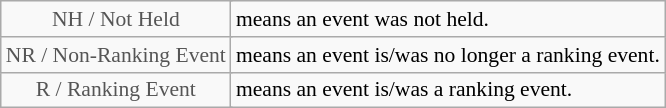<table class="wikitable" style="font-size:90%">
<tr>
<td style="text-align:center; color:#555;" colspan="4">NH / Not Held</td>
<td>means an event was not held.</td>
</tr>
<tr>
<td style="text-align:center; color:#555;" colspan="4">NR / Non-Ranking Event</td>
<td>means an event is/was no longer a ranking event.</td>
</tr>
<tr>
<td style="text-align:center; color:#555;" colspan="4">R / Ranking Event</td>
<td>means an event is/was a ranking event.</td>
</tr>
</table>
